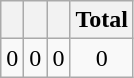<table class="wikitable">
<tr>
<th></th>
<th></th>
<th></th>
<th>Total</th>
</tr>
<tr style="text-align:center;">
<td>0</td>
<td>0</td>
<td>0</td>
<td>0</td>
</tr>
</table>
